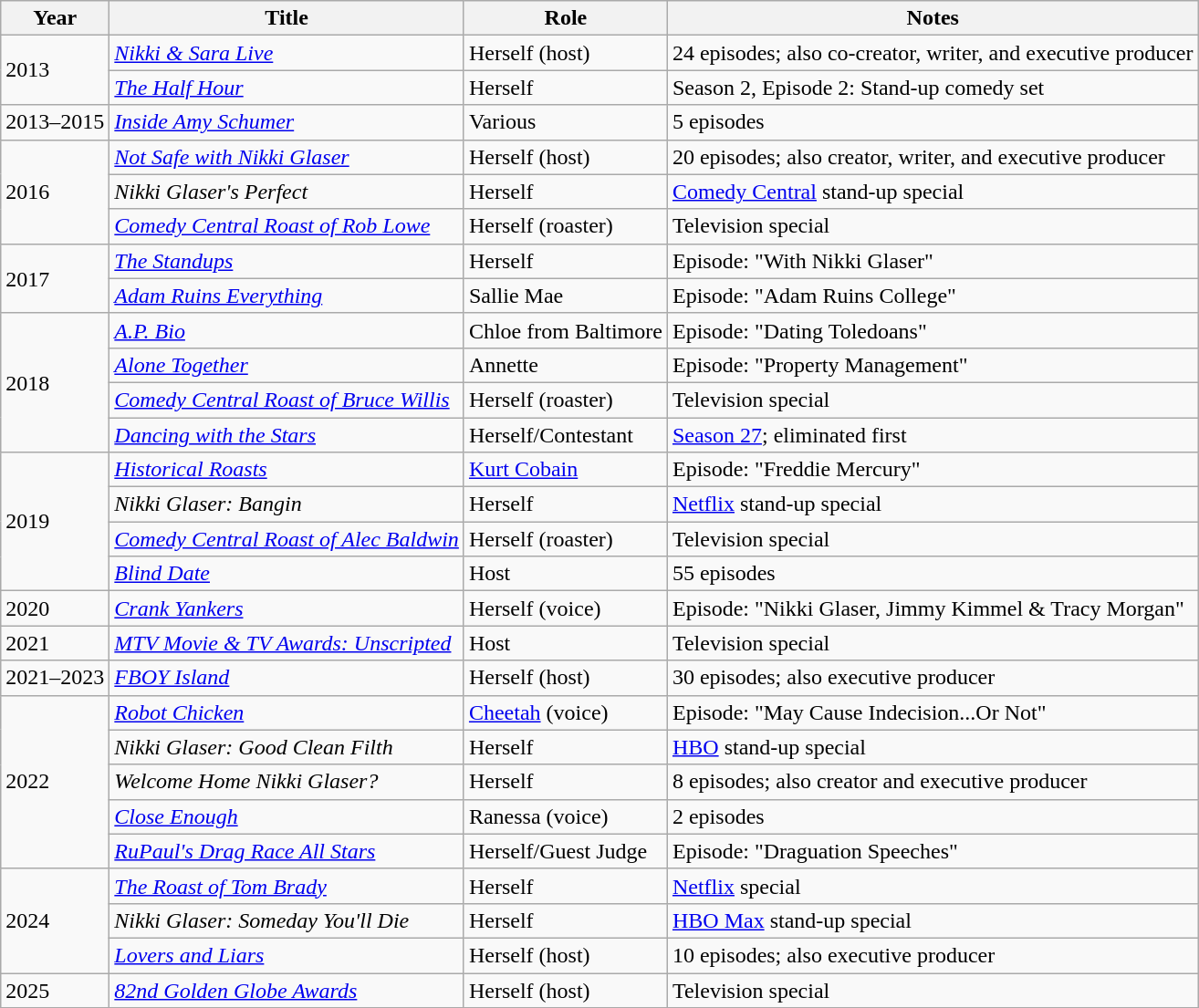<table class="wikitable">
<tr>
<th scope="col">Year</th>
<th scope="col">Title</th>
<th scope="col">Role</th>
<th scope="col">Notes</th>
</tr>
<tr>
<td rowspan="2">2013</td>
<td><em><a href='#'>Nikki & Sara Live</a></em></td>
<td>Herself (host)</td>
<td>24 episodes; also co-creator, writer, and executive producer</td>
</tr>
<tr>
<td><em><a href='#'>The Half Hour</a></em></td>
<td>Herself</td>
<td>Season 2, Episode 2: Stand-up comedy set</td>
</tr>
<tr>
<td>2013–2015</td>
<td><em><a href='#'>Inside Amy Schumer</a></em></td>
<td>Various</td>
<td>5 episodes</td>
</tr>
<tr>
<td rowspan="3">2016</td>
<td><em><a href='#'>Not Safe with Nikki Glaser</a></em></td>
<td>Herself (host)</td>
<td>20 episodes; also creator, writer, and executive producer</td>
</tr>
<tr>
<td><em>Nikki Glaser's Perfect</em></td>
<td>Herself</td>
<td><a href='#'>Comedy Central</a> stand-up special</td>
</tr>
<tr>
<td><em><a href='#'>Comedy Central Roast of Rob Lowe</a></em></td>
<td>Herself (roaster)</td>
<td>Television special</td>
</tr>
<tr>
<td rowspan="2">2017</td>
<td><em><a href='#'>The Standups</a></em></td>
<td>Herself</td>
<td>Episode: "With Nikki Glaser"</td>
</tr>
<tr>
<td><em><a href='#'>Adam Ruins Everything</a></em></td>
<td>Sallie Mae</td>
<td>Episode: "Adam Ruins College"</td>
</tr>
<tr>
<td rowspan="4">2018</td>
<td><em><a href='#'>A.P. Bio</a></em></td>
<td>Chloe from Baltimore</td>
<td>Episode: "Dating Toledoans"</td>
</tr>
<tr>
<td><em><a href='#'>Alone Together</a> </em></td>
<td>Annette</td>
<td>Episode: "Property Management"</td>
</tr>
<tr>
<td><em><a href='#'>Comedy Central Roast of Bruce Willis</a></em></td>
<td>Herself (roaster)</td>
<td>Television special</td>
</tr>
<tr>
<td><em><a href='#'>Dancing with the Stars</a></em></td>
<td>Herself/Contestant</td>
<td><a href='#'>Season 27</a>; eliminated first</td>
</tr>
<tr>
<td rowspan="4">2019</td>
<td><em><a href='#'>Historical Roasts</a></em></td>
<td><a href='#'>Kurt Cobain</a></td>
<td>Episode: "Freddie Mercury"</td>
</tr>
<tr>
<td><em>Nikki Glaser: Bangin</em></td>
<td>Herself</td>
<td><a href='#'>Netflix</a> stand-up special</td>
</tr>
<tr>
<td><em><a href='#'>Comedy Central Roast of Alec Baldwin</a></em></td>
<td>Herself (roaster)</td>
<td>Television special</td>
</tr>
<tr>
<td><em><a href='#'>Blind Date</a></em></td>
<td>Host</td>
<td>55 episodes</td>
</tr>
<tr>
<td>2020</td>
<td><em><a href='#'>Crank Yankers</a></em></td>
<td>Herself (voice)</td>
<td>Episode: "Nikki Glaser, Jimmy Kimmel & Tracy Morgan"</td>
</tr>
<tr>
<td>2021</td>
<td><em><a href='#'>MTV Movie & TV Awards: Unscripted</a></em></td>
<td>Host</td>
<td>Television special</td>
</tr>
<tr>
<td>2021–2023</td>
<td><em><a href='#'>FBOY Island</a></em></td>
<td>Herself (host)</td>
<td>30 episodes; also executive producer</td>
</tr>
<tr>
<td rowspan="5">2022</td>
<td><em><a href='#'>Robot Chicken</a></em></td>
<td><a href='#'>Cheetah</a> (voice)</td>
<td>Episode: "May Cause Indecision...Or Not"</td>
</tr>
<tr>
<td><em>Nikki Glaser: Good Clean Filth</em></td>
<td>Herself</td>
<td><a href='#'>HBO</a> stand-up special</td>
</tr>
<tr>
<td><em>Welcome Home Nikki Glaser?</em></td>
<td>Herself</td>
<td>8 episodes; also creator and executive producer</td>
</tr>
<tr>
<td><em><a href='#'>Close Enough</a></em></td>
<td>Ranessa (voice)</td>
<td>2 episodes</td>
</tr>
<tr>
<td><em><a href='#'>RuPaul's Drag Race All Stars</a></em></td>
<td>Herself/Guest Judge</td>
<td>Episode: "Draguation Speeches"</td>
</tr>
<tr>
<td rowspan="3">2024</td>
<td><em><a href='#'>The Roast of Tom Brady</a></em></td>
<td>Herself</td>
<td><a href='#'>Netflix</a> special</td>
</tr>
<tr>
<td><em>Nikki Glaser: Someday You'll Die</em></td>
<td>Herself</td>
<td><a href='#'>HBO Max</a> stand-up special</td>
</tr>
<tr>
<td><em><a href='#'>Lovers and Liars</a></em></td>
<td>Herself (host)</td>
<td>10 episodes; also executive producer</td>
</tr>
<tr>
<td>2025</td>
<td><em><a href='#'>82nd Golden Globe Awards</a></em></td>
<td>Herself (host)</td>
<td>Television special</td>
</tr>
<tr>
</tr>
</table>
